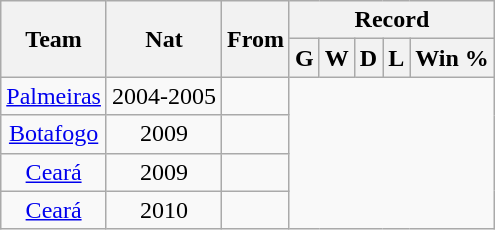<table class="wikitable" style="text-align: center">
<tr>
<th rowspan="2">Team</th>
<th rowspan="2">Nat</th>
<th rowspan="2">From</th>
<th colspan="5">Record</th>
</tr>
<tr>
<th>G</th>
<th>W</th>
<th>D</th>
<th>L</th>
<th>Win %</th>
</tr>
<tr>
<td><a href='#'>Palmeiras</a></td>
<td>2004-2005</td>
<td><br></td>
</tr>
<tr>
<td><a href='#'>Botafogo</a></td>
<td>2009</td>
<td><br></td>
</tr>
<tr>
<td><a href='#'>Ceará</a></td>
<td>2009</td>
<td><br></td>
</tr>
<tr>
<td><a href='#'>Ceará</a></td>
<td>2010</td>
<td><br></td>
</tr>
</table>
